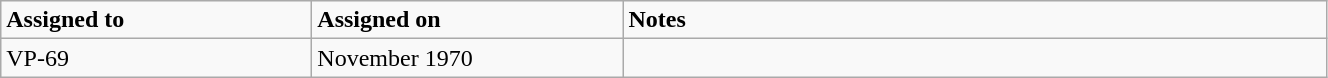<table class="wikitable" style="width: 70%;">
<tr>
<td style="width: 200px;"><strong>Assigned to</strong></td>
<td style="width: 200px;"><strong>Assigned on</strong></td>
<td><strong>Notes</strong></td>
</tr>
<tr>
<td>VP-69</td>
<td>November 1970</td>
<td></td>
</tr>
</table>
